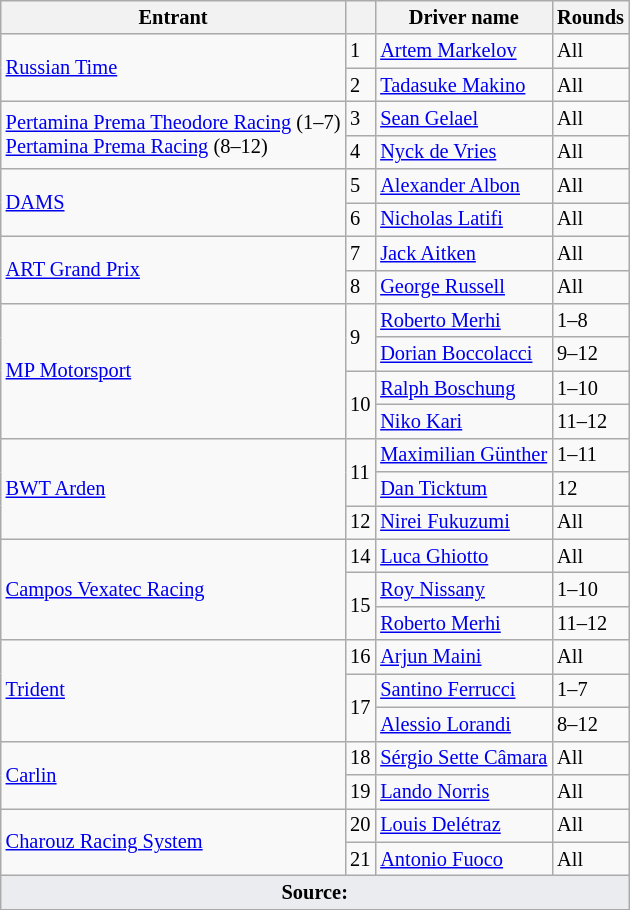<table class="wikitable" style="font-size: 85%">
<tr>
<th>Entrant</th>
<th></th>
<th>Driver name</th>
<th>Rounds</th>
</tr>
<tr>
<td rowspan="2"> <a href='#'>Russian Time</a></td>
<td id="1">1</td>
<td> <a href='#'>Artem Markelov</a></td>
<td>All</td>
</tr>
<tr>
<td id="2">2</td>
<td> <a href='#'>Tadasuke Makino</a></td>
<td>All</td>
</tr>
<tr>
<td rowspan="2" nowrap> <a href='#'>Pertamina Prema Theodore Racing</a> (1–7)<br> <a href='#'>Pertamina Prema Racing</a> (8–12)</td>
<td id="3">3</td>
<td> <a href='#'>Sean Gelael</a></td>
<td>All</td>
</tr>
<tr>
<td id="4">4</td>
<td> <a href='#'>Nyck de Vries</a></td>
<td>All</td>
</tr>
<tr>
<td rowspan="2"> <a href='#'>DAMS</a></td>
<td id="5">5</td>
<td> <a href='#'>Alexander Albon</a></td>
<td>All</td>
</tr>
<tr>
<td id="6">6</td>
<td> <a href='#'>Nicholas Latifi</a></td>
<td>All</td>
</tr>
<tr>
<td rowspan="2"> <a href='#'>ART Grand Prix</a></td>
<td id="7">7</td>
<td> <a href='#'>Jack Aitken</a></td>
<td>All</td>
</tr>
<tr>
<td id="8">8</td>
<td> <a href='#'>George Russell</a></td>
<td>All</td>
</tr>
<tr>
<td rowspan="4"> <a href='#'>MP Motorsport</a></td>
<td rowspan="2" id="9">9</td>
<td> <a href='#'>Roberto Merhi</a></td>
<td>1–8</td>
</tr>
<tr>
<td> <a href='#'>Dorian Boccolacci</a></td>
<td>9–12</td>
</tr>
<tr>
<td rowspan="2" id="10">10</td>
<td> <a href='#'>Ralph Boschung</a></td>
<td>1–10</td>
</tr>
<tr>
<td> <a href='#'>Niko Kari</a></td>
<td>11–12</td>
</tr>
<tr>
<td rowspan="3"> <a href='#'>BWT Arden</a></td>
<td rowspan="2" id="11">11</td>
<td> <a href='#'>Maximilian Günther</a></td>
<td>1–11</td>
</tr>
<tr>
<td> <a href='#'>Dan Ticktum</a></td>
<td>12</td>
</tr>
<tr>
<td id="12">12</td>
<td> <a href='#'>Nirei Fukuzumi</a></td>
<td>All</td>
</tr>
<tr>
<td rowspan="3"> <a href='#'>Campos Vexatec Racing</a></td>
<td id="14">14</td>
<td> <a href='#'>Luca Ghiotto</a></td>
<td>All</td>
</tr>
<tr>
<td rowspan="2" id="15">15</td>
<td> <a href='#'>Roy Nissany</a></td>
<td>1–10</td>
</tr>
<tr>
<td> <a href='#'>Roberto Merhi</a></td>
<td>11–12</td>
</tr>
<tr>
<td rowspan="3"> <a href='#'>Trident</a></td>
<td id="16">16</td>
<td> <a href='#'>Arjun Maini</a></td>
<td>All</td>
</tr>
<tr>
<td rowspan="2" id="17">17</td>
<td> <a href='#'>Santino Ferrucci</a></td>
<td>1–7</td>
</tr>
<tr>
<td> <a href='#'>Alessio Lorandi</a></td>
<td>8–12</td>
</tr>
<tr>
<td rowspan="2"> <a href='#'>Carlin</a></td>
<td id="18">18</td>
<td nowrap> <a href='#'>Sérgio Sette Câmara</a></td>
<td>All</td>
</tr>
<tr>
<td id="19">19</td>
<td> <a href='#'>Lando Norris</a></td>
<td>All</td>
</tr>
<tr>
<td rowspan="2"> <a href='#'>Charouz Racing System</a></td>
<td id="20">20</td>
<td> <a href='#'>Louis Delétraz</a></td>
<td>All</td>
</tr>
<tr>
<td id="21">21</td>
<td> <a href='#'>Antonio Fuoco</a></td>
<td>All</td>
</tr>
<tr>
<td colspan="4" style="background-color:#EAECF0; text-align:center"><strong>Source:</strong></td>
</tr>
</table>
